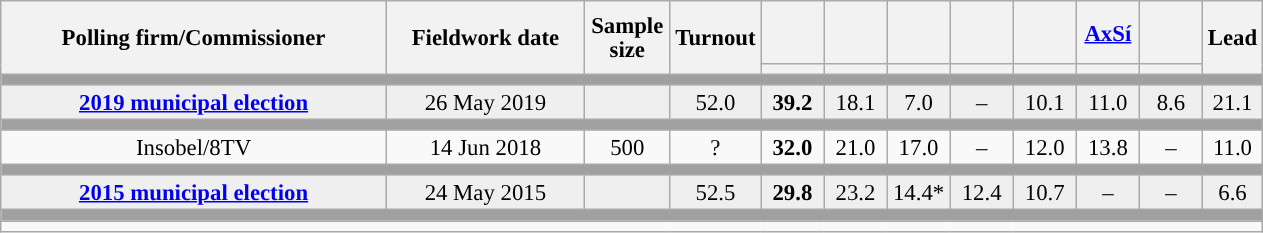<table class="wikitable collapsible collapsed" style="text-align:center; font-size:95%; line-height:16px;">
<tr style="height:42px;">
<th style="width:250px;" rowspan="2">Polling firm/Commissioner</th>
<th style="width:125px;" rowspan="2">Fieldwork date</th>
<th style="width:50px;" rowspan="2">Sample size</th>
<th style="width:45px;" rowspan="2">Turnout</th>
<th style="width:35px;"></th>
<th style="width:35px;"></th>
<th style="width:35px;"></th>
<th style="width:35px;"></th>
<th style="width:35px;"></th>
<th style="width:35px;"><a href='#'>AxSí</a></th>
<th style="width:35px;"></th>
<th style="width:30px;" rowspan="2">Lead</th>
</tr>
<tr>
<th style="color:inherit;background:"></th>
<th style="color:inherit;background:"></th>
<th style="color:inherit;background:"></th>
<th style="color:inherit;background:"></th>
<th style="color:inherit;background:"></th>
<th style="color:inherit;background:"></th>
<th style="color:inherit;background:"></th>
</tr>
<tr>
<td colspan="12" style="background:#A0A0A0"></td>
</tr>
<tr style="background:#EFEFEF;">
<td><strong><a href='#'>2019 municipal election</a></strong></td>
<td>26 May 2019</td>
<td></td>
<td>52.0</td>
<td><strong>39.2</strong><br></td>
<td>18.1<br></td>
<td>7.0<br></td>
<td>–</td>
<td>10.1<br></td>
<td>11.0<br></td>
<td>8.6<br></td>
<td style="background:">21.1</td>
</tr>
<tr>
<td colspan="12" style="background:#A0A0A0"></td>
</tr>
<tr>
<td>Insobel/8TV</td>
<td>14 Jun 2018</td>
<td>500</td>
<td>?</td>
<td><strong>32.0</strong><br></td>
<td>21.0<br></td>
<td>17.0<br></td>
<td>–</td>
<td>12.0<br></td>
<td>13.8<br></td>
<td>–</td>
<td style="background:">11.0</td>
</tr>
<tr>
<td colspan="12" style="background:#A0A0A0"></td>
</tr>
<tr style="background:#EFEFEF;">
<td><strong><a href='#'>2015 municipal election</a></strong></td>
<td>24 May 2015</td>
<td></td>
<td>52.5</td>
<td><strong>29.8</strong><br></td>
<td>23.2<br></td>
<td>14.4*<br></td>
<td>12.4<br></td>
<td>10.7<br></td>
<td>–</td>
<td>–</td>
<td style="background:">6.6</td>
</tr>
<tr>
<td colspan="12" style="background:#A0A0A0"></td>
</tr>
<tr>
<td align="left" colspan="12"></td>
</tr>
</table>
